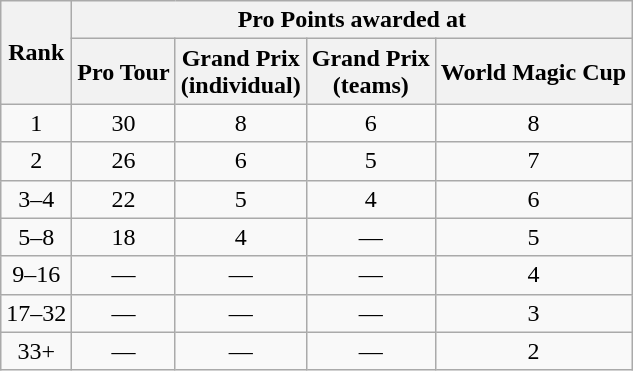<table class=wikitable>
<tr>
<th rowspan=2>Rank</th>
<th colspan=4>Pro Points awarded at</th>
</tr>
<tr>
<th>Pro Tour</th>
<th>Grand Prix<br>(individual)</th>
<th>Grand Prix<br>(teams)</th>
<th>World Magic Cup</th>
</tr>
<tr align=center>
<td>1</td>
<td>30</td>
<td>8</td>
<td>6</td>
<td>8</td>
</tr>
<tr align=center>
<td>2</td>
<td>26</td>
<td>6</td>
<td>5</td>
<td>7</td>
</tr>
<tr align=center>
<td>3–4</td>
<td>22</td>
<td>5</td>
<td>4</td>
<td>6</td>
</tr>
<tr align=center>
<td>5–8</td>
<td>18</td>
<td>4</td>
<td>—</td>
<td>5</td>
</tr>
<tr align=center>
<td>9–16</td>
<td>—</td>
<td>—</td>
<td>—</td>
<td>4</td>
</tr>
<tr align=center>
<td>17–32</td>
<td>—</td>
<td>—</td>
<td>—</td>
<td>3</td>
</tr>
<tr align=center>
<td>33+</td>
<td>—</td>
<td>—</td>
<td>—</td>
<td>2</td>
</tr>
</table>
